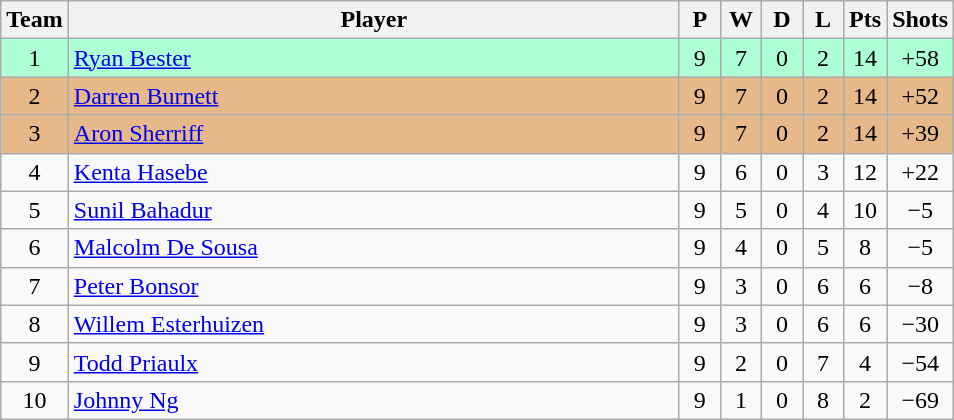<table class="wikitable" style="font-size: 100%">
<tr>
<th width=20>Team</th>
<th width=400>Player</th>
<th width=20>P</th>
<th width=20>W</th>
<th width=20>D</th>
<th width=20>L</th>
<th width=20>Pts</th>
<th width=20>Shots</th>
</tr>
<tr align=center style="background: #ADFFD6;">
<td>1</td>
<td align="left"> <a href='#'>Ryan Bester</a></td>
<td>9</td>
<td>7</td>
<td>0</td>
<td>2</td>
<td>14</td>
<td>+58</td>
</tr>
<tr align=center style="background: #E6B88A;">
<td>2</td>
<td align="left"> <a href='#'>Darren Burnett</a></td>
<td>9</td>
<td>7</td>
<td>0</td>
<td>2</td>
<td>14</td>
<td>+52</td>
</tr>
<tr align=center style="background: #E6B88A;">
<td>3</td>
<td align="left"> <a href='#'>Aron Sherriff</a></td>
<td>9</td>
<td>7</td>
<td>0</td>
<td>2</td>
<td>14</td>
<td>+39</td>
</tr>
<tr align=center>
<td>4</td>
<td align="left"> <a href='#'>Kenta Hasebe</a></td>
<td>9</td>
<td>6</td>
<td>0</td>
<td>3</td>
<td>12</td>
<td>+22</td>
</tr>
<tr align=center>
<td>5</td>
<td align="left"> <a href='#'>Sunil Bahadur</a></td>
<td>9</td>
<td>5</td>
<td>0</td>
<td>4</td>
<td>10</td>
<td>−5</td>
</tr>
<tr align=center>
<td>6</td>
<td align="left"> <a href='#'>Malcolm De Sousa</a></td>
<td>9</td>
<td>4</td>
<td>0</td>
<td>5</td>
<td>8</td>
<td>−5</td>
</tr>
<tr align=center>
<td>7</td>
<td align="left"> <a href='#'>Peter Bonsor</a></td>
<td>9</td>
<td>3</td>
<td>0</td>
<td>6</td>
<td>6</td>
<td>−8</td>
</tr>
<tr align=center>
<td>8</td>
<td align="left"> <a href='#'>Willem Esterhuizen</a></td>
<td>9</td>
<td>3</td>
<td>0</td>
<td>6</td>
<td>6</td>
<td>−30</td>
</tr>
<tr align=center>
<td>9</td>
<td align="left"> <a href='#'>Todd Priaulx</a></td>
<td>9</td>
<td>2</td>
<td>0</td>
<td>7</td>
<td>4</td>
<td>−54</td>
</tr>
<tr align=center>
<td>10</td>
<td align="left"> <a href='#'>Johnny Ng</a></td>
<td>9</td>
<td>1</td>
<td>0</td>
<td>8</td>
<td>2</td>
<td>−69</td>
</tr>
</table>
